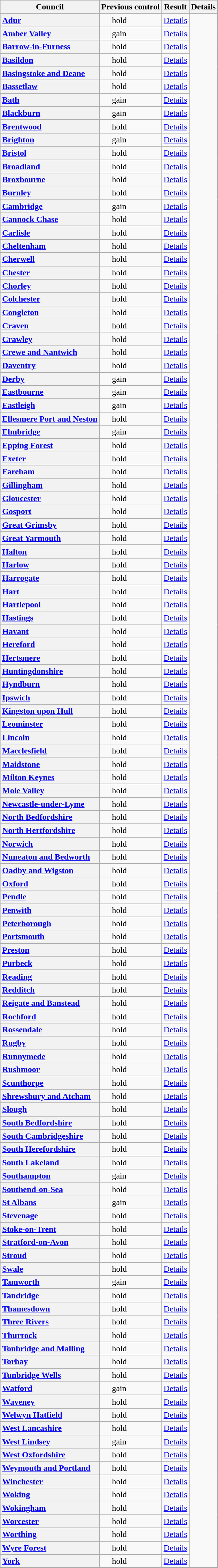<table class="wikitable sortable" border="1">
<tr>
<th scope="col">Council</th>
<th colspan=2>Previous control</th>
<th colspan=2>Result</th>
<th class="unsortable" scope="col">Details</th>
</tr>
<tr>
<th scope="row" style="text-align: left;"><a href='#'>Adur</a></th>
<td></td>
<td> hold</td>
<td><a href='#'>Details</a></td>
</tr>
<tr>
<th scope="row" style="text-align: left;"><a href='#'>Amber Valley</a></th>
<td></td>
<td> gain</td>
<td><a href='#'>Details</a></td>
</tr>
<tr>
<th scope="row" style="text-align: left;"><a href='#'>Barrow-in-Furness</a></th>
<td></td>
<td> hold</td>
<td><a href='#'>Details</a></td>
</tr>
<tr>
<th scope="row" style="text-align: left;"><a href='#'>Basildon</a></th>
<td></td>
<td> hold</td>
<td><a href='#'>Details</a></td>
</tr>
<tr>
<th scope="row" style="text-align: left;"><a href='#'>Basingstoke and Deane</a></th>
<td></td>
<td> hold</td>
<td><a href='#'>Details</a></td>
</tr>
<tr>
<th scope="row" style="text-align: left;"><a href='#'>Bassetlaw</a></th>
<td></td>
<td> hold</td>
<td><a href='#'>Details</a></td>
</tr>
<tr>
<th scope="row" style="text-align: left;"><a href='#'>Bath</a></th>
<td></td>
<td> gain</td>
<td><a href='#'>Details</a></td>
</tr>
<tr>
<th scope="row" style="text-align: left;"><a href='#'>Blackburn</a></th>
<td></td>
<td> gain</td>
<td><a href='#'>Details</a></td>
</tr>
<tr>
<th scope="row" style="text-align: left;"><a href='#'>Brentwood</a></th>
<td></td>
<td> hold</td>
<td><a href='#'>Details</a></td>
</tr>
<tr>
<th scope="row" style="text-align: left;"><a href='#'>Brighton</a></th>
<td></td>
<td> gain</td>
<td><a href='#'>Details</a></td>
</tr>
<tr>
<th scope="row" style="text-align: left;"><a href='#'>Bristol</a></th>
<td></td>
<td> hold</td>
<td><a href='#'>Details</a></td>
</tr>
<tr>
<th scope="row" style="text-align: left;"><a href='#'>Broadland</a></th>
<td></td>
<td> hold</td>
<td><a href='#'>Details</a></td>
</tr>
<tr>
<th scope="row" style="text-align: left;"><a href='#'>Broxbourne</a></th>
<td></td>
<td> hold</td>
<td><a href='#'>Details</a></td>
</tr>
<tr>
<th scope="row" style="text-align: left;"><a href='#'>Burnley</a></th>
<td></td>
<td> hold</td>
<td><a href='#'>Details</a></td>
</tr>
<tr>
<th scope="row" style="text-align: left;"><a href='#'>Cambridge</a></th>
<td></td>
<td> gain</td>
<td><a href='#'>Details</a></td>
</tr>
<tr>
<th scope="row" style="text-align: left;"><a href='#'>Cannock Chase</a></th>
<td></td>
<td> hold</td>
<td><a href='#'>Details</a></td>
</tr>
<tr>
<th scope="row" style="text-align: left;"><a href='#'>Carlisle</a></th>
<td></td>
<td> hold</td>
<td><a href='#'>Details</a></td>
</tr>
<tr>
<th scope="row" style="text-align: left;"><a href='#'>Cheltenham</a></th>
<td></td>
<td> hold</td>
<td><a href='#'>Details</a></td>
</tr>
<tr>
<th scope="row" style="text-align: left;"><a href='#'>Cherwell</a></th>
<td></td>
<td> hold</td>
<td><a href='#'>Details</a></td>
</tr>
<tr>
<th scope="row" style="text-align: left;"><a href='#'>Chester</a></th>
<td></td>
<td> hold</td>
<td><a href='#'>Details</a></td>
</tr>
<tr>
<th scope="row" style="text-align: left;"><a href='#'>Chorley</a></th>
<td></td>
<td> hold</td>
<td><a href='#'>Details</a></td>
</tr>
<tr>
<th scope="row" style="text-align: left;"><a href='#'>Colchester</a></th>
<td></td>
<td> hold</td>
<td><a href='#'>Details</a></td>
</tr>
<tr>
<th scope="row" style="text-align: left;"><a href='#'>Congleton</a></th>
<td></td>
<td> hold</td>
<td><a href='#'>Details</a></td>
</tr>
<tr>
<th scope="row" style="text-align: left;"><a href='#'>Craven</a></th>
<td></td>
<td> hold</td>
<td><a href='#'>Details</a></td>
</tr>
<tr>
<th scope="row" style="text-align: left;"><a href='#'>Crawley</a></th>
<td></td>
<td> hold</td>
<td><a href='#'>Details</a></td>
</tr>
<tr>
<th scope="row" style="text-align: left;"><a href='#'>Crewe and Nantwich</a></th>
<td></td>
<td> hold</td>
<td><a href='#'>Details</a></td>
</tr>
<tr>
<th scope="row" style="text-align: left;"><a href='#'>Daventry</a></th>
<td></td>
<td> hold</td>
<td><a href='#'>Details</a></td>
</tr>
<tr>
<th scope="row" style="text-align: left;"><a href='#'>Derby</a></th>
<td></td>
<td> gain</td>
<td><a href='#'>Details</a></td>
</tr>
<tr>
<th scope="row" style="text-align: left;"><a href='#'>Eastbourne</a></th>
<td></td>
<td> gain</td>
<td><a href='#'>Details</a></td>
</tr>
<tr>
<th scope="row" style="text-align: left;"><a href='#'>Eastleigh</a></th>
<td></td>
<td> gain</td>
<td><a href='#'>Details</a></td>
</tr>
<tr>
<th scope="row" style="text-align: left;"><a href='#'>Ellesmere Port and Neston</a></th>
<td></td>
<td> hold</td>
<td><a href='#'>Details</a></td>
</tr>
<tr>
<th scope="row" style="text-align: left;"><a href='#'>Elmbridge</a></th>
<td></td>
<td> gain</td>
<td><a href='#'>Details</a></td>
</tr>
<tr>
<th scope="row" style="text-align: left;"><a href='#'>Epping Forest</a></th>
<td></td>
<td> hold</td>
<td><a href='#'>Details</a></td>
</tr>
<tr>
<th scope="row" style="text-align: left;"><a href='#'>Exeter</a></th>
<td></td>
<td> hold</td>
<td><a href='#'>Details</a></td>
</tr>
<tr>
<th scope="row" style="text-align: left;"><a href='#'>Fareham</a></th>
<td></td>
<td> hold</td>
<td><a href='#'>Details</a></td>
</tr>
<tr>
<th scope="row" style="text-align: left;"><a href='#'>Gillingham</a></th>
<td></td>
<td> hold</td>
<td><a href='#'>Details</a></td>
</tr>
<tr>
<th scope="row" style="text-align: left;"><a href='#'>Gloucester</a></th>
<td></td>
<td> hold</td>
<td><a href='#'>Details</a></td>
</tr>
<tr>
<th scope="row" style="text-align: left;"><a href='#'>Gosport</a></th>
<td></td>
<td> hold</td>
<td><a href='#'>Details</a></td>
</tr>
<tr>
<th scope="row" style="text-align: left;"><a href='#'>Great Grimsby</a></th>
<td></td>
<td> hold</td>
<td><a href='#'>Details</a></td>
</tr>
<tr>
<th scope="row" style="text-align: left;"><a href='#'>Great Yarmouth</a></th>
<td></td>
<td> hold</td>
<td><a href='#'>Details</a></td>
</tr>
<tr>
<th scope="row" style="text-align: left;"><a href='#'>Halton</a></th>
<td></td>
<td> hold</td>
<td><a href='#'>Details</a></td>
</tr>
<tr>
<th scope="row" style="text-align: left;"><a href='#'>Harlow</a></th>
<td></td>
<td> hold</td>
<td><a href='#'>Details</a></td>
</tr>
<tr>
<th scope="row" style="text-align: left;"><a href='#'>Harrogate</a></th>
<td></td>
<td> hold</td>
<td><a href='#'>Details</a></td>
</tr>
<tr>
<th scope="row" style="text-align: left;"><a href='#'>Hart</a></th>
<td></td>
<td> hold</td>
<td><a href='#'>Details</a></td>
</tr>
<tr>
<th scope="row" style="text-align: left;"><a href='#'>Hartlepool</a></th>
<td></td>
<td> hold</td>
<td><a href='#'>Details</a></td>
</tr>
<tr>
<th scope="row" style="text-align: left;"><a href='#'>Hastings</a></th>
<td></td>
<td> hold</td>
<td><a href='#'>Details</a></td>
</tr>
<tr>
<th scope="row" style="text-align: left;"><a href='#'>Havant</a></th>
<td></td>
<td> hold</td>
<td><a href='#'>Details</a></td>
</tr>
<tr>
<th scope="row" style="text-align: left;"><a href='#'>Hereford</a></th>
<td></td>
<td> hold</td>
<td><a href='#'>Details</a></td>
</tr>
<tr>
<th scope="row" style="text-align: left;"><a href='#'>Hertsmere</a></th>
<td></td>
<td> hold</td>
<td><a href='#'>Details</a></td>
</tr>
<tr>
<th scope="row" style="text-align: left;"><a href='#'>Huntingdonshire</a></th>
<td></td>
<td> hold</td>
<td><a href='#'>Details</a></td>
</tr>
<tr>
<th scope="row" style="text-align: left;"><a href='#'>Hyndburn</a></th>
<td></td>
<td> hold</td>
<td><a href='#'>Details</a></td>
</tr>
<tr>
<th scope="row" style="text-align: left;"><a href='#'>Ipswich</a></th>
<td></td>
<td> hold</td>
<td><a href='#'>Details</a></td>
</tr>
<tr>
<th scope="row" style="text-align: left;"><a href='#'>Kingston upon Hull</a></th>
<td></td>
<td> hold</td>
<td><a href='#'>Details</a></td>
</tr>
<tr>
<th scope="row" style="text-align: left;"><a href='#'>Leominster</a></th>
<td></td>
<td> hold</td>
<td><a href='#'>Details</a></td>
</tr>
<tr>
<th scope="row" style="text-align: left;"><a href='#'>Lincoln</a></th>
<td></td>
<td> hold</td>
<td><a href='#'>Details</a></td>
</tr>
<tr>
<th scope="row" style="text-align: left;"><a href='#'>Macclesfield</a></th>
<td></td>
<td> hold</td>
<td><a href='#'>Details</a></td>
</tr>
<tr>
<th scope="row" style="text-align: left;"><a href='#'>Maidstone</a></th>
<td></td>
<td> hold</td>
<td><a href='#'>Details</a></td>
</tr>
<tr>
<th scope="row" style="text-align: left;"><a href='#'>Milton Keynes</a></th>
<td></td>
<td> hold</td>
<td><a href='#'>Details</a></td>
</tr>
<tr>
<th scope="row" style="text-align: left;"><a href='#'>Mole Valley</a></th>
<td></td>
<td> hold</td>
<td><a href='#'>Details</a></td>
</tr>
<tr>
<th scope="row" style="text-align: left;"><a href='#'>Newcastle-under-Lyme</a></th>
<td></td>
<td> hold</td>
<td><a href='#'>Details</a></td>
</tr>
<tr>
<th scope="row" style="text-align: left;"><a href='#'>North Bedfordshire</a></th>
<td></td>
<td> hold</td>
<td><a href='#'>Details</a></td>
</tr>
<tr>
<th scope="row" style="text-align: left;"><a href='#'>North Hertfordshire</a></th>
<td></td>
<td> hold</td>
<td><a href='#'>Details</a></td>
</tr>
<tr>
<th scope="row" style="text-align: left;"><a href='#'>Norwich</a></th>
<td></td>
<td> hold</td>
<td><a href='#'>Details</a></td>
</tr>
<tr>
<th scope="row" style="text-align: left;"><a href='#'>Nuneaton and Bedworth</a></th>
<td></td>
<td> hold</td>
<td><a href='#'>Details</a></td>
</tr>
<tr>
<th scope="row" style="text-align: left;"><a href='#'>Oadby and Wigston</a></th>
<td></td>
<td> hold</td>
<td><a href='#'>Details</a></td>
</tr>
<tr>
<th scope="row" style="text-align: left;"><a href='#'>Oxford</a></th>
<td></td>
<td> hold</td>
<td><a href='#'>Details</a></td>
</tr>
<tr>
<th scope="row" style="text-align: left;"><a href='#'>Pendle</a></th>
<td></td>
<td> hold</td>
<td><a href='#'>Details</a></td>
</tr>
<tr>
<th scope="row" style="text-align: left;"><a href='#'>Penwith</a></th>
<td></td>
<td> hold</td>
<td><a href='#'>Details</a></td>
</tr>
<tr>
<th scope="row" style="text-align: left;"><a href='#'>Peterborough</a></th>
<td></td>
<td> hold</td>
<td><a href='#'>Details</a></td>
</tr>
<tr>
<th scope="row" style="text-align: left;"><a href='#'>Portsmouth</a></th>
<td></td>
<td> hold</td>
<td><a href='#'>Details</a></td>
</tr>
<tr>
<th scope="row" style="text-align: left;"><a href='#'>Preston</a></th>
<td></td>
<td> hold</td>
<td><a href='#'>Details</a></td>
</tr>
<tr>
<th scope="row" style="text-align: left;"><a href='#'>Purbeck</a></th>
<td></td>
<td> hold</td>
<td><a href='#'>Details</a></td>
</tr>
<tr>
<th scope="row" style="text-align: left;"><a href='#'>Reading</a></th>
<td></td>
<td> hold</td>
<td><a href='#'>Details</a></td>
</tr>
<tr>
<th scope="row" style="text-align: left;"><a href='#'>Redditch</a></th>
<td></td>
<td> hold</td>
<td><a href='#'>Details</a></td>
</tr>
<tr>
<th scope="row" style="text-align: left;"><a href='#'>Reigate and Banstead</a></th>
<td></td>
<td> hold</td>
<td><a href='#'>Details</a></td>
</tr>
<tr>
<th scope="row" style="text-align: left;"><a href='#'>Rochford</a></th>
<td></td>
<td> hold</td>
<td><a href='#'>Details</a></td>
</tr>
<tr>
<th scope="row" style="text-align: left;"><a href='#'>Rossendale</a></th>
<td></td>
<td> hold</td>
<td><a href='#'>Details</a></td>
</tr>
<tr>
<th scope="row" style="text-align: left;"><a href='#'>Rugby</a></th>
<td></td>
<td> hold</td>
<td><a href='#'>Details</a></td>
</tr>
<tr>
<th scope="row" style="text-align: left;"><a href='#'>Runnymede</a></th>
<td></td>
<td> hold</td>
<td><a href='#'>Details</a></td>
</tr>
<tr>
<th scope="row" style="text-align: left;"><a href='#'>Rushmoor</a></th>
<td></td>
<td> hold</td>
<td><a href='#'>Details</a></td>
</tr>
<tr>
<th scope="row" style="text-align: left;"><a href='#'>Scunthorpe</a></th>
<td></td>
<td> hold</td>
<td><a href='#'>Details</a></td>
</tr>
<tr>
<th scope="row" style="text-align: left;"><a href='#'>Shrewsbury and Atcham</a></th>
<td></td>
<td> hold</td>
<td><a href='#'>Details</a></td>
</tr>
<tr>
<th scope="row" style="text-align: left;"><a href='#'>Slough</a></th>
<td></td>
<td> hold</td>
<td><a href='#'>Details</a></td>
</tr>
<tr>
<th scope="row" style="text-align: left;"><a href='#'>South Bedfordshire</a></th>
<td></td>
<td> hold</td>
<td><a href='#'>Details</a></td>
</tr>
<tr>
<th scope="row" style="text-align: left;"><a href='#'>South Cambridgeshire</a></th>
<td></td>
<td> hold</td>
<td><a href='#'>Details</a></td>
</tr>
<tr>
<th scope="row" style="text-align: left;"><a href='#'>South Herefordshire</a></th>
<td></td>
<td> hold</td>
<td><a href='#'>Details</a></td>
</tr>
<tr>
<th scope="row" style="text-align: left;"><a href='#'>South Lakeland</a></th>
<td></td>
<td> hold</td>
<td><a href='#'>Details</a></td>
</tr>
<tr>
<th scope="row" style="text-align: left;"><a href='#'>Southampton</a></th>
<td></td>
<td> gain</td>
<td><a href='#'>Details</a></td>
</tr>
<tr>
<th scope="row" style="text-align: left;"><a href='#'>Southend-on-Sea</a></th>
<td></td>
<td> hold</td>
<td><a href='#'>Details</a></td>
</tr>
<tr>
<th scope="row" style="text-align: left;"><a href='#'>St Albans</a></th>
<td></td>
<td> gain</td>
<td><a href='#'>Details</a></td>
</tr>
<tr>
<th scope="row" style="text-align: left;"><a href='#'>Stevenage</a></th>
<td></td>
<td> hold</td>
<td><a href='#'>Details</a></td>
</tr>
<tr>
<th scope="row" style="text-align: left;"><a href='#'>Stoke-on-Trent</a></th>
<td></td>
<td> hold</td>
<td><a href='#'>Details</a></td>
</tr>
<tr>
<th scope="row" style="text-align: left;"><a href='#'>Stratford-on-Avon</a></th>
<td></td>
<td> hold</td>
<td><a href='#'>Details</a></td>
</tr>
<tr>
<th scope="row" style="text-align: left;"><a href='#'>Stroud</a></th>
<td></td>
<td> hold</td>
<td><a href='#'>Details</a></td>
</tr>
<tr>
<th scope="row" style="text-align: left;"><a href='#'>Swale</a></th>
<td></td>
<td> hold</td>
<td><a href='#'>Details</a></td>
</tr>
<tr>
<th scope="row" style="text-align: left;"><a href='#'>Tamworth</a></th>
<td></td>
<td> gain</td>
<td><a href='#'>Details</a></td>
</tr>
<tr>
<th scope="row" style="text-align: left;"><a href='#'>Tandridge</a></th>
<td></td>
<td> hold</td>
<td><a href='#'>Details</a></td>
</tr>
<tr>
<th scope="row" style="text-align: left;"><a href='#'>Thamesdown</a></th>
<td></td>
<td> hold</td>
<td><a href='#'>Details</a></td>
</tr>
<tr>
<th scope="row" style="text-align: left;"><a href='#'>Three Rivers</a></th>
<td></td>
<td> hold</td>
<td><a href='#'>Details</a></td>
</tr>
<tr>
<th scope="row" style="text-align: left;"><a href='#'>Thurrock</a></th>
<td></td>
<td> hold</td>
<td><a href='#'>Details</a></td>
</tr>
<tr>
<th scope="row" style="text-align: left;"><a href='#'>Tonbridge and Malling</a></th>
<td></td>
<td> hold</td>
<td><a href='#'>Details</a></td>
</tr>
<tr>
<th scope="row" style="text-align: left;"><a href='#'>Torbay</a></th>
<td></td>
<td> hold</td>
<td><a href='#'>Details</a></td>
</tr>
<tr>
<th scope="row" style="text-align: left;"><a href='#'>Tunbridge Wells</a></th>
<td></td>
<td> hold</td>
<td><a href='#'>Details</a></td>
</tr>
<tr>
<th scope="row" style="text-align: left;"><a href='#'>Watford</a></th>
<td></td>
<td> gain</td>
<td><a href='#'>Details</a></td>
</tr>
<tr>
<th scope="row" style="text-align: left;"><a href='#'>Waveney</a></th>
<td></td>
<td> hold</td>
<td><a href='#'>Details</a></td>
</tr>
<tr>
<th scope="row" style="text-align: left;"><a href='#'>Welwyn Hatfield</a></th>
<td></td>
<td> hold</td>
<td><a href='#'>Details</a></td>
</tr>
<tr>
<th scope="row" style="text-align: left;"><a href='#'>West Lancashire</a></th>
<td></td>
<td> hold</td>
<td><a href='#'>Details</a></td>
</tr>
<tr>
<th scope="row" style="text-align: left;"><a href='#'>West Lindsey</a></th>
<td></td>
<td> gain</td>
<td><a href='#'>Details</a></td>
</tr>
<tr>
<th scope="row" style="text-align: left;"><a href='#'>West Oxfordshire</a></th>
<td></td>
<td> hold</td>
<td><a href='#'>Details</a></td>
</tr>
<tr>
<th scope="row" style="text-align: left;"><a href='#'>Weymouth and Portland</a></th>
<td></td>
<td> hold</td>
<td><a href='#'>Details</a></td>
</tr>
<tr>
<th scope="row" style="text-align: left;"><a href='#'>Winchester</a></th>
<td></td>
<td> hold</td>
<td><a href='#'>Details</a></td>
</tr>
<tr>
<th scope="row" style="text-align: left;"><a href='#'>Woking</a></th>
<td></td>
<td> hold</td>
<td><a href='#'>Details</a></td>
</tr>
<tr>
<th scope="row" style="text-align: left;"><a href='#'>Wokingham</a></th>
<td></td>
<td> hold</td>
<td><a href='#'>Details</a></td>
</tr>
<tr>
<th scope="row" style="text-align: left;"><a href='#'>Worcester</a></th>
<td></td>
<td> hold</td>
<td><a href='#'>Details</a></td>
</tr>
<tr>
<th scope="row" style="text-align: left;"><a href='#'>Worthing</a></th>
<td></td>
<td> hold</td>
<td><a href='#'>Details</a></td>
</tr>
<tr>
<th scope="row" style="text-align: left;"><a href='#'>Wyre Forest</a></th>
<td></td>
<td> hold</td>
<td><a href='#'>Details</a></td>
</tr>
<tr>
<th scope="row" style="text-align: left;"><a href='#'>York</a></th>
<td></td>
<td> hold</td>
<td><a href='#'>Details</a></td>
</tr>
</table>
